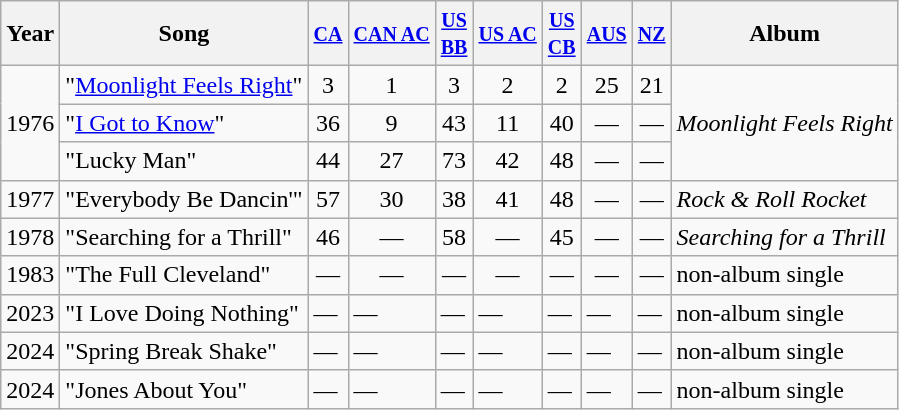<table class="wikitable">
<tr>
<th>Year</th>
<th>Song</th>
<th><small><a href='#'>CA</a></small></th>
<th><small><a href='#'>CAN AC</a></small></th>
<th><small><a href='#'>US<br> BB</a></small></th>
<th><small><a href='#'>US AC</a></small></th>
<th><small><a href='#'>US<br> CB</a></small></th>
<th><small><a href='#'>AUS</a><br></small></th>
<th><small><a href='#'>NZ</a></small></th>
<th>Album</th>
</tr>
<tr>
<td rowspan="3">1976</td>
<td>"<a href='#'>Moonlight Feels Right</a>"</td>
<td style="text-align:center;">3</td>
<td style="text-align:center;">1</td>
<td style="text-align:center;">3</td>
<td style="text-align:center;">2</td>
<td style="text-align:center;">2</td>
<td style="text-align:center;">25</td>
<td style="text-align:center;">21</td>
<td rowspan="3"><em>Moonlight Feels Right</em></td>
</tr>
<tr>
<td>"<a href='#'>I Got to Know</a>"</td>
<td style="text-align:center;">36</td>
<td style="text-align:center;">9</td>
<td style="text-align:center;">43</td>
<td style="text-align:center;">11</td>
<td style="text-align:center;">40</td>
<td style="text-align:center;">—</td>
<td style="text-align:center;">—</td>
</tr>
<tr>
<td>"Lucky Man"</td>
<td style="text-align:center;">44</td>
<td style="text-align:center;">27</td>
<td style="text-align:center;">73</td>
<td style="text-align:center;">42</td>
<td style="text-align:center;">48</td>
<td style="text-align:center;">—</td>
<td style="text-align:center;">—</td>
</tr>
<tr>
<td>1977</td>
<td>"Everybody Be Dancin'"</td>
<td style="text-align:center;">57</td>
<td style="text-align:center;">30</td>
<td style="text-align:center;">38</td>
<td style="text-align:center;">41</td>
<td style="text-align:center;">48</td>
<td style="text-align:center;">—</td>
<td style="text-align:center;">—</td>
<td><em>Rock & Roll Rocket</em></td>
</tr>
<tr>
<td>1978</td>
<td>"Searching for a Thrill"</td>
<td style="text-align:center;">46</td>
<td style="text-align:center;">—</td>
<td style="text-align:center;">58</td>
<td style="text-align:center;">—</td>
<td style="text-align:center;">45</td>
<td style="text-align:center;">—</td>
<td style="text-align:center;">—</td>
<td><em>Searching for a Thrill</em></td>
</tr>
<tr>
<td>1983</td>
<td>"The Full Cleveland"</td>
<td style="text-align:center;">—</td>
<td style="text-align:center;">—</td>
<td style="text-align:center;">—</td>
<td style="text-align:center;">—</td>
<td style="text-align:center;">—</td>
<td style="text-align:center;">—</td>
<td style="text-align:center;">—</td>
<td>non-album single</td>
</tr>
<tr>
<td>2023</td>
<td>"I Love Doing Nothing"</td>
<td>—</td>
<td>—</td>
<td>—</td>
<td>—</td>
<td>—</td>
<td>—</td>
<td>—</td>
<td>non-album single</td>
</tr>
<tr>
<td>2024</td>
<td>"Spring Break Shake"</td>
<td>—</td>
<td>—</td>
<td>—</td>
<td>—</td>
<td>—</td>
<td>—</td>
<td>—</td>
<td>non-album single</td>
</tr>
<tr>
<td>2024</td>
<td>"Jones About You"</td>
<td>—</td>
<td>—</td>
<td>—</td>
<td>—</td>
<td>—</td>
<td>—</td>
<td>—</td>
<td>non-album single</td>
</tr>
</table>
